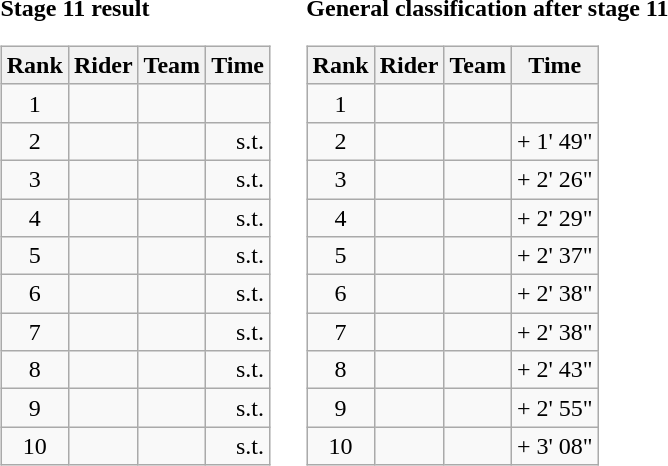<table>
<tr>
<td><strong>Stage 11 result</strong><br><table class="wikitable">
<tr>
<th scope="col">Rank</th>
<th scope="col">Rider</th>
<th scope="col">Team</th>
<th scope="col">Time</th>
</tr>
<tr>
<td style="text-align:center;">1</td>
<td></td>
<td></td>
<td style="text-align:right;"></td>
</tr>
<tr>
<td style="text-align:center;">2</td>
<td></td>
<td></td>
<td style="text-align:right;">s.t.</td>
</tr>
<tr>
<td style="text-align:center;">3</td>
<td></td>
<td></td>
<td style="text-align:right;">s.t.</td>
</tr>
<tr>
<td style="text-align:center;">4</td>
<td></td>
<td></td>
<td style="text-align:right;">s.t.</td>
</tr>
<tr>
<td style="text-align:center;">5</td>
<td></td>
<td></td>
<td style="text-align:right;">s.t.</td>
</tr>
<tr>
<td style="text-align:center;">6</td>
<td></td>
<td></td>
<td style="text-align:right;">s.t.</td>
</tr>
<tr>
<td style="text-align:center;">7</td>
<td></td>
<td></td>
<td style="text-align:right;">s.t.</td>
</tr>
<tr>
<td style="text-align:center;">8</td>
<td></td>
<td></td>
<td style="text-align:right;">s.t.</td>
</tr>
<tr>
<td style="text-align:center;">9</td>
<td></td>
<td></td>
<td style="text-align:right;">s.t.</td>
</tr>
<tr>
<td style="text-align:center;">10</td>
<td></td>
<td></td>
<td style="text-align:right;">s.t.</td>
</tr>
</table>
</td>
<td></td>
<td><strong>General classification after stage 11</strong><br><table class="wikitable">
<tr>
<th scope="col">Rank</th>
<th scope="col">Rider</th>
<th scope="col">Team</th>
<th scope="col">Time</th>
</tr>
<tr>
<td style="text-align:center;">1</td>
<td>  </td>
<td></td>
<td style="text-align:right;"></td>
</tr>
<tr>
<td style="text-align:center;">2</td>
<td></td>
<td></td>
<td style="text-align:right;">+ 1' 49"</td>
</tr>
<tr>
<td style="text-align:center;">3</td>
<td></td>
<td></td>
<td style="text-align:right;">+ 2' 26"</td>
</tr>
<tr>
<td style="text-align:center;">4</td>
<td></td>
<td></td>
<td style="text-align:right;">+ 2' 29"</td>
</tr>
<tr>
<td style="text-align:center;">5</td>
<td></td>
<td></td>
<td style="text-align:right;">+ 2' 37"</td>
</tr>
<tr>
<td style="text-align:center;">6</td>
<td></td>
<td></td>
<td style="text-align:right;">+ 2' 38"</td>
</tr>
<tr>
<td style="text-align:center;">7</td>
<td></td>
<td></td>
<td style="text-align:right;">+ 2' 38"</td>
</tr>
<tr>
<td style="text-align:center;">8</td>
<td></td>
<td></td>
<td style="text-align:right;">+ 2' 43"</td>
</tr>
<tr>
<td style="text-align:center;">9</td>
<td></td>
<td></td>
<td style="text-align:right;">+ 2' 55"</td>
</tr>
<tr>
<td style="text-align:center;">10</td>
<td></td>
<td></td>
<td style="text-align:right;">+ 3' 08"</td>
</tr>
</table>
</td>
</tr>
</table>
